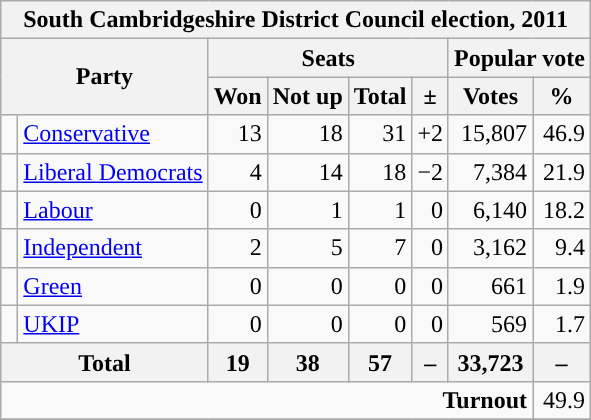<table class="wikitable">
<tr>
<th colspan="8"><strong>South Cambridgeshire District Council election, 2011</strong></th>
</tr>
<tr>
<th rowspan="2" colspan="2">Party</th>
<th colspan="4">Seats</th>
<th colspan="2">Popular vote</th>
</tr>
<tr>
<th>Won</th>
<th>Not up</th>
<th>Total</th>
<th>±</th>
<th>Votes</th>
<th>%</th>
</tr>
<tr>
<td style="background-color: "> </td>
<td><a href='#'>Conservative</a></td>
<td align=right>13</td>
<td align=right>18</td>
<td align=right>31</td>
<td align=right>+2</td>
<td align=right>15,807</td>
<td align=right>46.9</td>
</tr>
<tr>
<td style="background-color: "> </td>
<td><a href='#'>Liberal Democrats</a></td>
<td align=right>4</td>
<td align=right>14</td>
<td align=right>18</td>
<td align=right>−2</td>
<td align=right>7,384</td>
<td align=right>21.9</td>
</tr>
<tr>
<td style="background-color: "> </td>
<td><a href='#'>Labour</a></td>
<td align=right>0</td>
<td align=right>1</td>
<td align=right>1</td>
<td align=right>0</td>
<td align=right>6,140</td>
<td align=right>18.2</td>
</tr>
<tr>
<td style="background-color: "> </td>
<td><a href='#'>Independent</a></td>
<td align=right>2</td>
<td align=right>5</td>
<td align=right>7</td>
<td align=right>0</td>
<td align=right>3,162</td>
<td align=right>9.4</td>
</tr>
<tr>
<td style="background-color: "> </td>
<td><a href='#'>Green</a></td>
<td align=right>0</td>
<td align=right>0</td>
<td align=right>0</td>
<td align=right>0</td>
<td align=right>661</td>
<td align=right>1.9</td>
</tr>
<tr>
<td style="background-color: "> </td>
<td><a href='#'>UKIP</a></td>
<td align=right>0</td>
<td align=right>0</td>
<td align=right>0</td>
<td align=right>0</td>
<td align=right>569</td>
<td align=right>1.7</td>
</tr>
<tr>
<th colspan="2">Total</th>
<th align=right>19</th>
<th align=right>38</th>
<th align=right>57</th>
<th align=right>–</th>
<th align=right>33,723</th>
<th align=right>–</th>
</tr>
<tr>
<td colspan="7" align=right><strong>Turnout</strong></td>
<td align=right>49.9</td>
</tr>
<tr>
</tr>
</table>
